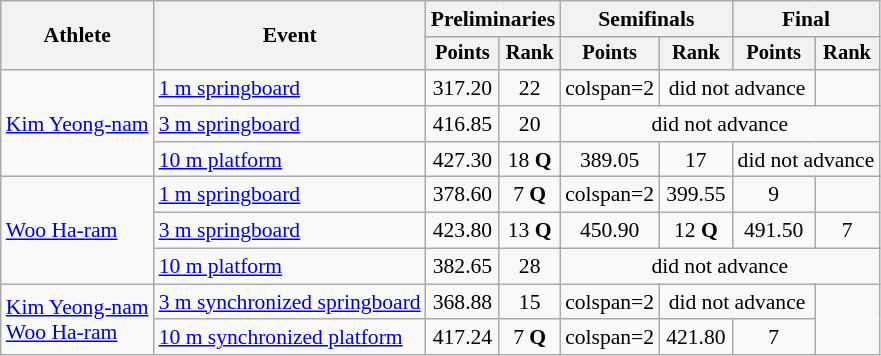<table class=wikitable style="font-size:90%;">
<tr>
<th rowspan="2">Athlete</th>
<th rowspan="2">Event</th>
<th colspan="2">Preliminaries</th>
<th colspan="2">Semifinals</th>
<th colspan="2">Final</th>
</tr>
<tr style="font-size:95%">
<th>Points</th>
<th>Rank</th>
<th>Points</th>
<th>Rank</th>
<th>Points</th>
<th>Rank</th>
</tr>
<tr align=center>
<td align=left rowspan=3><a href='#'>Kim Yeong-nam</a></td>
<td align=left><a href='#'>1 m springboard</a></td>
<td>317.20</td>
<td>22</td>
<td>colspan=2 </td>
<td colspan=2>did not advance</td>
</tr>
<tr align=center>
<td align=left><a href='#'>3 m springboard</a></td>
<td>416.85</td>
<td>20</td>
<td colspan=4>did not advance</td>
</tr>
<tr align=center>
<td align=left><a href='#'>10 m platform</a></td>
<td>427.30</td>
<td>18 <strong>Q</strong></td>
<td>389.05</td>
<td>17</td>
<td colspan=2>did not advance</td>
</tr>
<tr align=center>
<td align=left rowspan=3><a href='#'>Woo Ha-ram</a></td>
<td align=left><a href='#'>1 m springboard</a></td>
<td>378.60</td>
<td>7 <strong>Q</strong></td>
<td>colspan=2 </td>
<td>399.55</td>
<td>9</td>
</tr>
<tr align=center>
<td align=left><a href='#'>3 m springboard</a></td>
<td>423.80</td>
<td>13 <strong>Q</strong></td>
<td>450.90</td>
<td>12 <strong>Q</strong></td>
<td>491.50</td>
<td>7</td>
</tr>
<tr align=center>
<td align=left><a href='#'>10 m platform</a></td>
<td>382.65</td>
<td>28</td>
<td colspan=4>did not advance</td>
</tr>
<tr align=center>
<td align=left rowspan=2><a href='#'>Kim Yeong-nam</a><br><a href='#'>Woo Ha-ram</a></td>
<td align=left><a href='#'>3 m synchronized springboard</a></td>
<td>368.88</td>
<td>15</td>
<td>colspan=2 </td>
<td colspan=2>did not advance</td>
</tr>
<tr align=center>
<td align=left><a href='#'>10 m synchronized platform</a></td>
<td>417.24</td>
<td>7 <strong>Q</strong></td>
<td>colspan=2 </td>
<td>421.80</td>
<td>7</td>
</tr>
</table>
